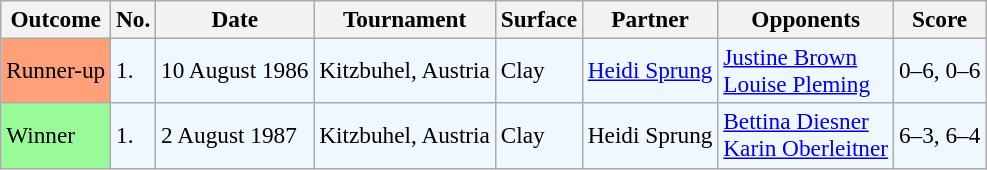<table class="sortable wikitable" style="font-size:97%;">
<tr>
<th>Outcome</th>
<th>No.</th>
<th>Date</th>
<th>Tournament</th>
<th>Surface</th>
<th>Partner</th>
<th>Opponents</th>
<th>Score</th>
</tr>
<tr style="background:#f0f8ff;">
<td style="background:#ffa07a;">Runner-up</td>
<td>1.</td>
<td>10 August 1986</td>
<td>Kitzbuhel, Austria</td>
<td>Clay</td>
<td> <a href='#'>Heidi Sprung</a></td>
<td> <a href='#'>Justine Brown</a> <br>  <a href='#'>Louise Pleming</a></td>
<td>0–6, 0–6</td>
</tr>
<tr style="background:#f0f8ff;">
<td bgcolor=#98fb98>Winner</td>
<td>1.</td>
<td>2 August 1987</td>
<td>Kitzbuhel, Austria</td>
<td>Clay</td>
<td> Heidi Sprung</td>
<td> <a href='#'>Bettina Diesner</a> <br>  <a href='#'>Karin Oberleitner</a></td>
<td>6–3, 6–4</td>
</tr>
</table>
